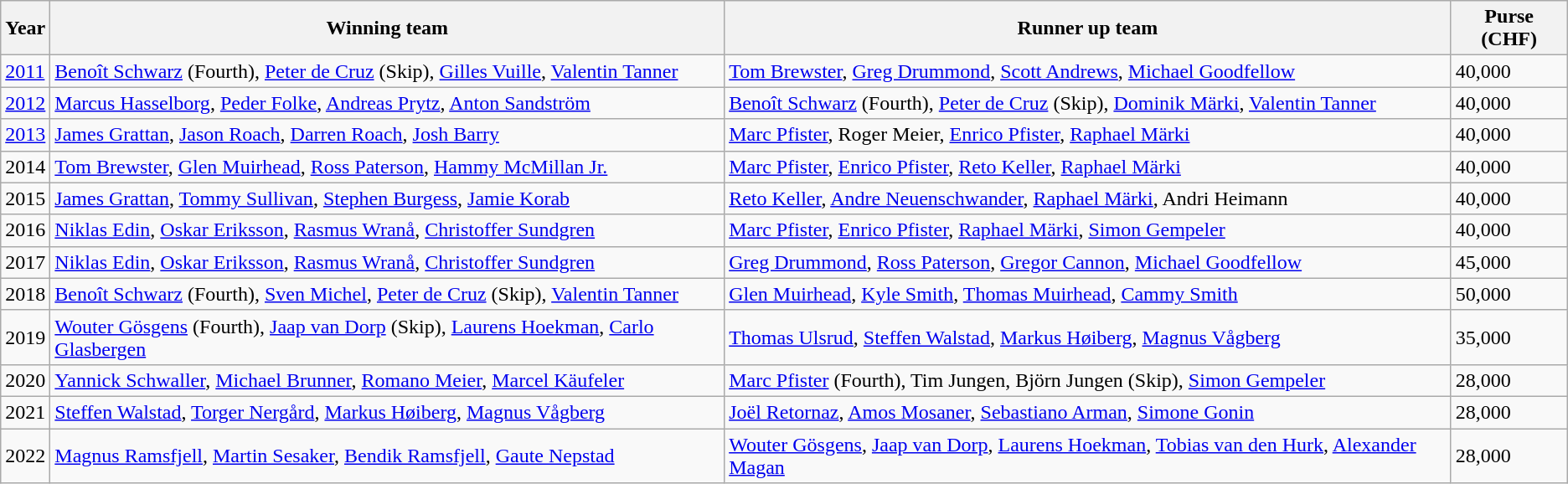<table class="wikitable">
<tr>
<th>Year</th>
<th>Winning team</th>
<th>Runner up team</th>
<th>Purse (CHF)</th>
</tr>
<tr>
<td><a href='#'>2011</a></td>
<td> <a href='#'>Benoît Schwarz</a> (Fourth), <a href='#'>Peter de Cruz</a> (Skip), <a href='#'>Gilles Vuille</a>, <a href='#'>Valentin Tanner</a></td>
<td> <a href='#'>Tom Brewster</a>, <a href='#'>Greg Drummond</a>, <a href='#'>Scott Andrews</a>, <a href='#'>Michael Goodfellow</a></td>
<td>40,000</td>
</tr>
<tr>
<td><a href='#'>2012</a></td>
<td> <a href='#'>Marcus Hasselborg</a>, <a href='#'>Peder Folke</a>, <a href='#'>Andreas Prytz</a>, <a href='#'>Anton Sandström</a></td>
<td> <a href='#'>Benoît Schwarz</a> (Fourth), <a href='#'>Peter de Cruz</a> (Skip), <a href='#'>Dominik Märki</a>, <a href='#'>Valentin Tanner</a></td>
<td>40,000</td>
</tr>
<tr>
<td><a href='#'>2013</a></td>
<td> <a href='#'>James Grattan</a>, <a href='#'>Jason Roach</a>, <a href='#'>Darren Roach</a>, <a href='#'>Josh Barry</a></td>
<td> <a href='#'>Marc Pfister</a>, Roger Meier, <a href='#'>Enrico Pfister</a>, <a href='#'>Raphael Märki</a></td>
<td>40,000</td>
</tr>
<tr>
<td>2014</td>
<td> <a href='#'>Tom Brewster</a>, <a href='#'>Glen Muirhead</a>, <a href='#'>Ross Paterson</a>, <a href='#'>Hammy McMillan Jr.</a></td>
<td> <a href='#'>Marc Pfister</a>, <a href='#'>Enrico Pfister</a>, <a href='#'>Reto Keller</a>, <a href='#'>Raphael Märki</a></td>
<td>40,000</td>
</tr>
<tr>
<td>2015</td>
<td> <a href='#'>James Grattan</a>, <a href='#'>Tommy Sullivan</a>, <a href='#'>Stephen Burgess</a>, <a href='#'>Jamie Korab</a></td>
<td> <a href='#'>Reto Keller</a>, <a href='#'>Andre Neuenschwander</a>, <a href='#'>Raphael Märki</a>, Andri Heimann</td>
<td>40,000</td>
</tr>
<tr>
<td>2016</td>
<td> <a href='#'>Niklas Edin</a>, <a href='#'>Oskar Eriksson</a>, <a href='#'>Rasmus Wranå</a>, <a href='#'>Christoffer Sundgren</a></td>
<td> <a href='#'>Marc Pfister</a>, <a href='#'>Enrico Pfister</a>, <a href='#'>Raphael Märki</a>, <a href='#'>Simon Gempeler</a></td>
<td>40,000</td>
</tr>
<tr>
<td>2017</td>
<td> <a href='#'>Niklas Edin</a>, <a href='#'>Oskar Eriksson</a>, <a href='#'>Rasmus Wranå</a>, <a href='#'>Christoffer Sundgren</a></td>
<td> <a href='#'>Greg Drummond</a>, <a href='#'>Ross Paterson</a>, <a href='#'>Gregor Cannon</a>, <a href='#'>Michael Goodfellow</a></td>
<td>45,000</td>
</tr>
<tr>
<td>2018</td>
<td> <a href='#'>Benoît Schwarz</a> (Fourth), <a href='#'>Sven Michel</a>, <a href='#'>Peter de Cruz</a> (Skip), <a href='#'>Valentin Tanner</a></td>
<td> <a href='#'>Glen Muirhead</a>, <a href='#'>Kyle Smith</a>, <a href='#'>Thomas Muirhead</a>, <a href='#'>Cammy Smith</a></td>
<td>50,000</td>
</tr>
<tr>
<td>2019</td>
<td> <a href='#'>Wouter Gösgens</a> (Fourth), <a href='#'>Jaap van Dorp</a> (Skip), <a href='#'>Laurens Hoekman</a>, <a href='#'>Carlo Glasbergen</a></td>
<td> <a href='#'>Thomas Ulsrud</a>, <a href='#'>Steffen Walstad</a>, <a href='#'>Markus Høiberg</a>, <a href='#'>Magnus Vågberg</a></td>
<td>35,000</td>
</tr>
<tr>
<td>2020</td>
<td> <a href='#'>Yannick Schwaller</a>, <a href='#'>Michael Brunner</a>, <a href='#'>Romano Meier</a>, <a href='#'>Marcel Käufeler</a></td>
<td> <a href='#'>Marc Pfister</a> (Fourth), Tim Jungen, Björn Jungen (Skip), <a href='#'>Simon Gempeler</a></td>
<td>28,000</td>
</tr>
<tr>
<td>2021</td>
<td> <a href='#'>Steffen Walstad</a>, <a href='#'>Torger Nergård</a>, <a href='#'>Markus Høiberg</a>, <a href='#'>Magnus Vågberg</a></td>
<td> <a href='#'>Joël Retornaz</a>, <a href='#'>Amos Mosaner</a>, <a href='#'>Sebastiano Arman</a>, <a href='#'>Simone Gonin</a></td>
<td>28,000</td>
</tr>
<tr>
<td>2022</td>
<td> <a href='#'>Magnus Ramsfjell</a>, <a href='#'>Martin Sesaker</a>, <a href='#'>Bendik Ramsfjell</a>, <a href='#'>Gaute Nepstad</a></td>
<td> <a href='#'>Wouter Gösgens</a>, <a href='#'>Jaap van Dorp</a>, <a href='#'>Laurens Hoekman</a>, <a href='#'>Tobias van den Hurk</a>, <a href='#'>Alexander Magan</a></td>
<td>28,000</td>
</tr>
</table>
